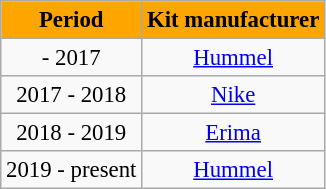<table class="wikitable" style="font-size: 95%; text-align:center;">
<tr>
<th scope=col style="color:black; background:orange;">Period</th>
<th scope=col style="color:black; background:orange;">Kit manufacturer</th>
</tr>
<tr>
<td>- 2017</td>
<td> <a href='#'>Hummel</a></td>
</tr>
<tr>
<td>2017 - 2018</td>
<td> <a href='#'>Nike</a></td>
</tr>
<tr>
<td>2018 - 2019</td>
<td> <a href='#'>Erima</a></td>
</tr>
<tr>
<td>2019 - present</td>
<td> <a href='#'>Hummel</a></td>
</tr>
</table>
